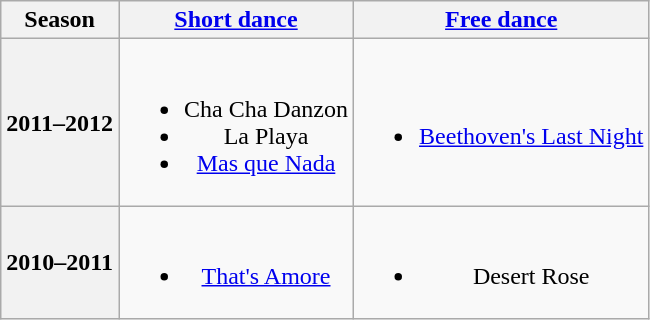<table class=wikitable style=text-align:center>
<tr>
<th>Season</th>
<th><a href='#'>Short dance</a></th>
<th><a href='#'>Free dance</a></th>
</tr>
<tr>
<th>2011–2012 <br> </th>
<td><br><ul><li>Cha Cha Danzon</li><li> La Playa</li><li> <a href='#'>Mas que Nada</a> <br></li></ul></td>
<td><br><ul><li><a href='#'>Beethoven's Last Night</a> <br></li></ul></td>
</tr>
<tr>
<th>2010–2011 <br> </th>
<td><br><ul><li> <a href='#'>That's Amore</a> <br></li></ul></td>
<td><br><ul><li>Desert Rose</li></ul></td>
</tr>
</table>
